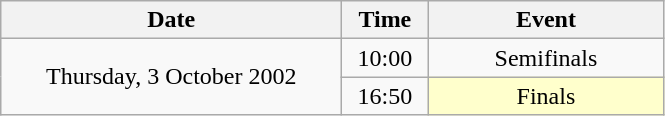<table class = "wikitable" style="text-align:center;">
<tr>
<th width=220>Date</th>
<th width=50>Time</th>
<th width=150>Event</th>
</tr>
<tr>
<td rowspan=2>Thursday, 3 October 2002</td>
<td>10:00</td>
<td>Semifinals</td>
</tr>
<tr>
<td>16:50</td>
<td bgcolor=ffffcc>Finals</td>
</tr>
</table>
